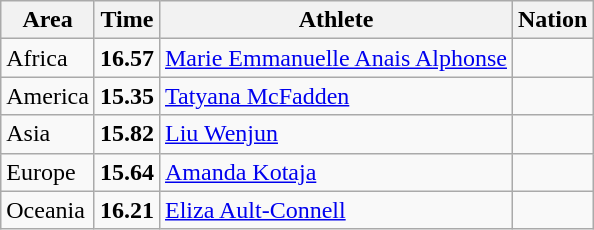<table class="wikitable">
<tr>
<th>Area</th>
<th>Time</th>
<th>Athlete</th>
<th>Nation</th>
</tr>
<tr>
<td>Africa</td>
<td><strong>16.57</strong></td>
<td><a href='#'>Marie Emmanuelle Anais Alphonse</a></td>
<td></td>
</tr>
<tr>
<td>America</td>
<td><strong>15.35</strong> </td>
<td><a href='#'>Tatyana McFadden</a></td>
<td></td>
</tr>
<tr>
<td>Asia</td>
<td><strong>15.82</strong></td>
<td><a href='#'>Liu Wenjun</a></td>
<td></td>
</tr>
<tr>
<td>Europe</td>
<td><strong>15.64</strong></td>
<td><a href='#'>Amanda Kotaja</a></td>
<td></td>
</tr>
<tr>
<td>Oceania</td>
<td><strong>16.21</strong></td>
<td><a href='#'>Eliza Ault-Connell</a></td>
<td></td>
</tr>
</table>
